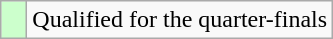<table class="wikitable">
<tr>
<td width=10px bgcolor="#ccffcc"></td>
<td>Qualified for the quarter-finals</td>
</tr>
</table>
